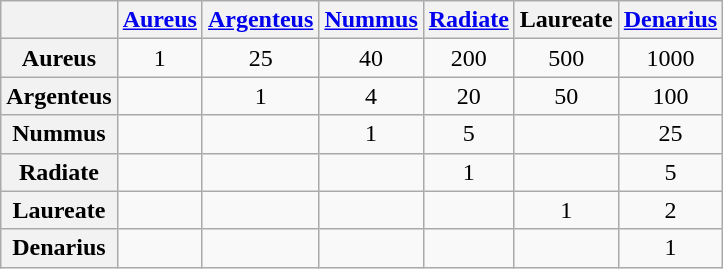<table class="wikitable" style="text-align:center">
<tr>
<th></th>
<th><a href='#'>Aureus</a></th>
<th><a href='#'>Argenteus</a></th>
<th><a href='#'>Nummus</a></th>
<th><a href='#'>Radiate</a></th>
<th>Laureate</th>
<th><a href='#'>Denarius</a></th>
</tr>
<tr>
<th>Aureus</th>
<td>1</td>
<td>25</td>
<td>40</td>
<td>200</td>
<td>500</td>
<td>1000</td>
</tr>
<tr>
<th>Argenteus</th>
<td></td>
<td>1</td>
<td>4</td>
<td>20</td>
<td>50</td>
<td>100</td>
</tr>
<tr>
<th>Nummus</th>
<td></td>
<td></td>
<td>1</td>
<td>5</td>
<td></td>
<td>25</td>
</tr>
<tr>
<th>Radiate</th>
<td></td>
<td></td>
<td></td>
<td>1</td>
<td></td>
<td>5</td>
</tr>
<tr>
<th>Laureate</th>
<td></td>
<td></td>
<td></td>
<td></td>
<td>1</td>
<td>2</td>
</tr>
<tr>
<th>Denarius</th>
<td></td>
<td></td>
<td></td>
<td></td>
<td></td>
<td>1</td>
</tr>
</table>
